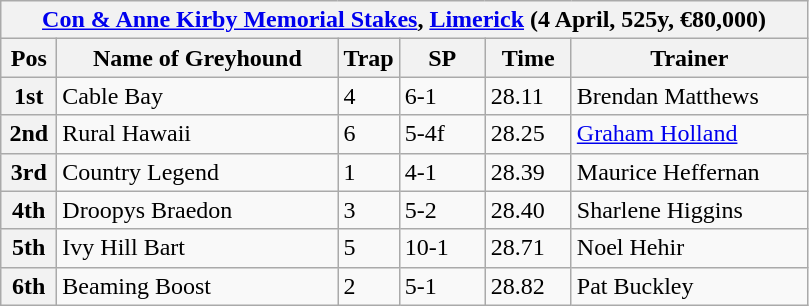<table class="wikitable">
<tr>
<th colspan="6"><a href='#'>Con & Anne Kirby Memorial Stakes</a>, <a href='#'>Limerick</a> (4 April, 525y, €80,000)</th>
</tr>
<tr>
<th width=30>Pos</th>
<th width=180>Name of Greyhound</th>
<th width=30>Trap</th>
<th width=50>SP</th>
<th width=50>Time</th>
<th width=150>Trainer</th>
</tr>
<tr>
<th>1st</th>
<td>Cable Bay</td>
<td>4</td>
<td>6-1</td>
<td>28.11</td>
<td>Brendan Matthews</td>
</tr>
<tr>
<th>2nd</th>
<td>Rural Hawaii</td>
<td>6</td>
<td>5-4f</td>
<td>28.25</td>
<td><a href='#'>Graham Holland</a></td>
</tr>
<tr>
<th>3rd</th>
<td>Country Legend</td>
<td>1</td>
<td>4-1</td>
<td>28.39</td>
<td>Maurice Heffernan</td>
</tr>
<tr>
<th>4th</th>
<td>Droopys Braedon</td>
<td>3</td>
<td>5-2</td>
<td>28.40</td>
<td>Sharlene Higgins</td>
</tr>
<tr>
<th>5th</th>
<td>Ivy Hill Bart</td>
<td>5</td>
<td>10-1</td>
<td>28.71</td>
<td>Noel Hehir</td>
</tr>
<tr>
<th>6th</th>
<td>Beaming Boost</td>
<td>2</td>
<td>5-1</td>
<td>28.82</td>
<td>Pat Buckley</td>
</tr>
</table>
